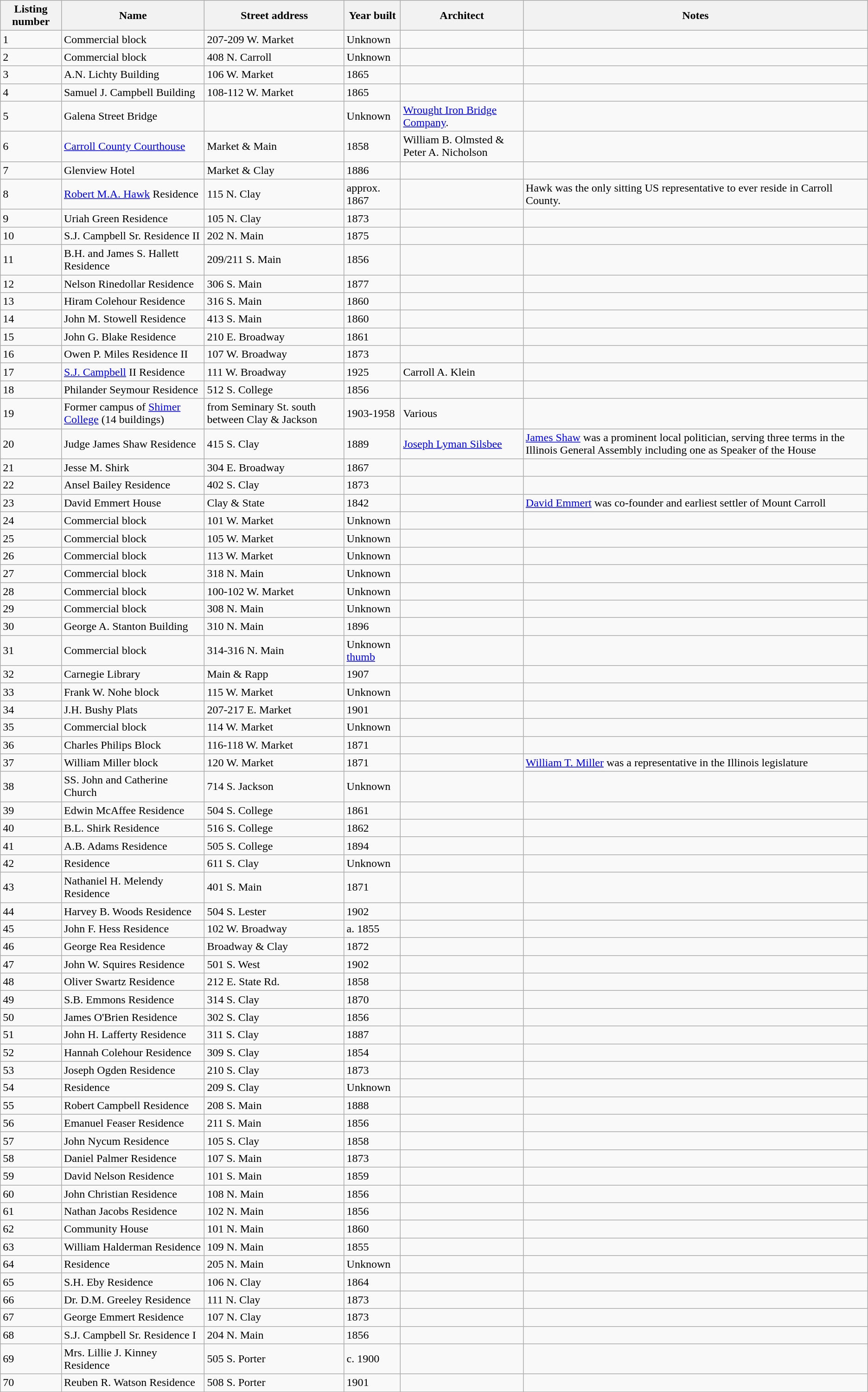<table class="wikitable sortable">
<tr>
<th>Listing number</th>
<th>Name</th>
<th>Street address</th>
<th>Year built</th>
<th>Architect</th>
<th>Notes</th>
</tr>
<tr>
<td>1</td>
<td>Commercial block</td>
<td>207-209 W. Market</td>
<td>Unknown</td>
<td></td>
<td></td>
</tr>
<tr>
<td>2</td>
<td>Commercial block</td>
<td>408 N. Carroll</td>
<td>Unknown</td>
<td></td>
<td></td>
</tr>
<tr>
<td>3</td>
<td>A.N. Lichty Building</td>
<td>106 W. Market</td>
<td>1865</td>
<td></td>
<td></td>
</tr>
<tr>
<td>4</td>
<td>Samuel J. Campbell Building</td>
<td>108-112 W. Market</td>
<td>1865</td>
<td></td>
<td></td>
</tr>
<tr>
<td>5</td>
<td>Galena Street Bridge</td>
<td></td>
<td>Unknown</td>
<td><a href='#'>Wrought Iron Bridge Company</a>.</td>
<td></td>
</tr>
<tr>
<td>6</td>
<td><a href='#'>Carroll County Courthouse</a></td>
<td>Market & Main<br></td>
<td>1858</td>
<td>William B. Olmsted & Peter A. Nicholson</td>
<td></td>
</tr>
<tr>
<td>7</td>
<td>Glenview Hotel</td>
<td>Market & Clay<br></td>
<td>1886</td>
<td></td>
<td></td>
</tr>
<tr>
<td>8</td>
<td><a href='#'>Robert M.A. Hawk</a> Residence</td>
<td>115 N. Clay</td>
<td>approx. 1867</td>
<td></td>
<td>Hawk was the only sitting US representative to ever reside in Carroll County.</td>
</tr>
<tr>
<td>9</td>
<td>Uriah Green Residence</td>
<td>105 N. Clay</td>
<td>1873</td>
<td></td>
<td></td>
</tr>
<tr>
<td>10</td>
<td>S.J. Campbell Sr. Residence II</td>
<td>202 N. Main</td>
<td>1875</td>
<td></td>
<td></td>
</tr>
<tr>
<td>11</td>
<td>B.H. and James S. Hallett Residence</td>
<td>209/211 S. Main</td>
<td>1856</td>
<td></td>
<td></td>
</tr>
<tr>
<td>12</td>
<td>Nelson Rinedollar Residence</td>
<td>306 S. Main</td>
<td>1877</td>
<td></td>
<td></td>
</tr>
<tr>
<td>13</td>
<td>Hiram Colehour Residence</td>
<td>316 S. Main<br></td>
<td>1860</td>
<td></td>
<td></td>
</tr>
<tr>
<td>14</td>
<td>John M. Stowell Residence</td>
<td>413 S. Main</td>
<td>1860</td>
<td></td>
<td></td>
</tr>
<tr>
<td>15</td>
<td>John G. Blake Residence</td>
<td>210 E. Broadway</td>
<td>1861</td>
<td></td>
<td></td>
</tr>
<tr>
<td>16</td>
<td>Owen P. Miles Residence II</td>
<td>107 W. Broadway</td>
<td>1873</td>
<td></td>
<td></td>
</tr>
<tr>
<td>17</td>
<td><a href='#'>S.J. Campbell</a> II Residence</td>
<td>111 W. Broadway</td>
<td>1925</td>
<td>Carroll A. Klein</td>
<td></td>
</tr>
<tr>
<td>18</td>
<td>Philander Seymour Residence</td>
<td>512 S. College</td>
<td>1856</td>
<td></td>
<td></td>
</tr>
<tr>
<td>19</td>
<td>Former campus of <a href='#'>Shimer College</a> (14 buildings)</td>
<td>from Seminary St. south between Clay & Jackson<br></td>
<td>1903-1958</td>
<td>Various</td>
<td></td>
</tr>
<tr>
<td>20</td>
<td>Judge James Shaw Residence</td>
<td>415 S. Clay</td>
<td>1889</td>
<td><a href='#'>Joseph Lyman Silsbee</a></td>
<td><a href='#'>James Shaw</a> was a prominent local politician, serving three terms in the Illinois General Assembly including one as Speaker of the House</td>
</tr>
<tr>
<td>21</td>
<td>Jesse M. Shirk</td>
<td>304 E. Broadway</td>
<td>1867</td>
<td></td>
<td></td>
</tr>
<tr>
<td>22</td>
<td>Ansel Bailey Residence</td>
<td>402 S. Clay</td>
<td>1873</td>
<td></td>
<td></td>
</tr>
<tr>
<td>23</td>
<td>David Emmert House</td>
<td>Clay & State</td>
<td>1842</td>
<td></td>
<td><a href='#'>David Emmert</a> was co-founder and earliest settler of Mount Carroll</td>
</tr>
<tr>
<td>24</td>
<td>Commercial block</td>
<td>101 W. Market</td>
<td>Unknown</td>
<td></td>
<td></td>
</tr>
<tr>
<td>25</td>
<td>Commercial block</td>
<td>105 W. Market</td>
<td>Unknown</td>
<td></td>
<td></td>
</tr>
<tr>
<td>26</td>
<td>Commercial block</td>
<td>113 W. Market</td>
<td>Unknown</td>
<td></td>
<td></td>
</tr>
<tr>
<td>27</td>
<td>Commercial block</td>
<td>318 N. Main</td>
<td>Unknown</td>
<td></td>
<td></td>
</tr>
<tr>
<td>28</td>
<td>Commercial block</td>
<td>100-102 W. Market</td>
<td>Unknown</td>
<td></td>
<td></td>
</tr>
<tr>
<td>29</td>
<td>Commercial block</td>
<td>308 N. Main</td>
<td>Unknown</td>
<td></td>
<td></td>
</tr>
<tr>
<td>30</td>
<td>George A. Stanton Building</td>
<td>310 N. Main</td>
<td>1896</td>
<td></td>
<td></td>
</tr>
<tr>
<td>31</td>
<td>Commercial block</td>
<td>314-316 N. Main</td>
<td>Unknown<br><a href='#'>thumb</a></td>
<td></td>
<td></td>
</tr>
<tr>
<td>32</td>
<td>Carnegie Library</td>
<td>Main & Rapp<br></td>
<td>1907</td>
<td></td>
<td></td>
</tr>
<tr>
<td>33</td>
<td>Frank W. Nohe block</td>
<td>115 W. Market</td>
<td>Unknown</td>
<td></td>
<td></td>
</tr>
<tr>
<td>34</td>
<td>J.H. Bushy Plats</td>
<td>207-217 E. Market</td>
<td>1901</td>
<td></td>
<td></td>
</tr>
<tr>
<td>35</td>
<td>Commercial block</td>
<td>114 W. Market</td>
<td>Unknown</td>
<td></td>
<td></td>
</tr>
<tr>
<td>36</td>
<td>Charles Philips Block</td>
<td>116-118 W. Market</td>
<td>1871</td>
<td></td>
<td></td>
</tr>
<tr>
<td>37</td>
<td>William Miller block</td>
<td>120 W. Market</td>
<td>1871</td>
<td></td>
<td><a href='#'>William T. Miller</a> was a representative in the Illinois legislature</td>
</tr>
<tr>
<td>38</td>
<td>SS. John and Catherine Church</td>
<td>714 S. Jackson</td>
<td>Unknown</td>
<td></td>
<td></td>
</tr>
<tr>
<td>39</td>
<td>Edwin McAffee Residence</td>
<td>504 S. College</td>
<td>1861</td>
<td></td>
<td></td>
</tr>
<tr>
<td>40</td>
<td>B.L. Shirk Residence</td>
<td>516 S. College</td>
<td>1862</td>
<td></td>
<td></td>
</tr>
<tr>
<td>41</td>
<td>A.B. Adams Residence</td>
<td>505 S. College</td>
<td>1894</td>
<td></td>
<td></td>
</tr>
<tr>
<td>42</td>
<td>Residence</td>
<td>611 S. Clay</td>
<td>Unknown</td>
<td></td>
<td></td>
</tr>
<tr>
<td>43</td>
<td>Nathaniel H. Melendy Residence</td>
<td>401 S. Main</td>
<td>1871</td>
<td></td>
<td></td>
</tr>
<tr>
<td>44</td>
<td>Harvey B. Woods Residence</td>
<td>504 S. Lester</td>
<td>1902</td>
<td></td>
<td></td>
</tr>
<tr>
<td>45</td>
<td>John F. Hess Residence</td>
<td>102 W. Broadway</td>
<td>a. 1855</td>
<td></td>
<td></td>
</tr>
<tr>
<td>46</td>
<td>George Rea Residence</td>
<td>Broadway & Clay</td>
<td>1872</td>
<td></td>
<td></td>
</tr>
<tr>
<td>47</td>
<td>John W. Squires Residence</td>
<td>501 S. West</td>
<td>1902</td>
<td></td>
<td></td>
</tr>
<tr>
<td>48</td>
<td>Oliver Swartz Residence</td>
<td>212 E. State Rd.</td>
<td>1858</td>
<td></td>
<td></td>
</tr>
<tr>
<td>49</td>
<td>S.B. Emmons Residence</td>
<td>314 S. Clay</td>
<td>1870</td>
<td></td>
<td></td>
</tr>
<tr>
<td>50</td>
<td>James O'Brien Residence</td>
<td>302 S. Clay</td>
<td>1856</td>
<td></td>
<td></td>
</tr>
<tr>
<td>51</td>
<td>John H. Lafferty Residence</td>
<td>311 S. Clay</td>
<td>1887</td>
<td></td>
<td></td>
</tr>
<tr>
<td>52</td>
<td>Hannah Colehour Residence</td>
<td>309 S. Clay</td>
<td>1854</td>
<td></td>
<td></td>
</tr>
<tr>
<td>53</td>
<td>Joseph Ogden Residence</td>
<td>210 S. Clay</td>
<td>1873</td>
<td></td>
<td></td>
</tr>
<tr>
<td>54</td>
<td>Residence</td>
<td>209 S. Clay</td>
<td>Unknown</td>
<td></td>
<td></td>
</tr>
<tr>
<td>55</td>
<td>Robert Campbell Residence</td>
<td>208 S. Main</td>
<td>1888</td>
<td></td>
<td></td>
</tr>
<tr>
<td>56</td>
<td>Emanuel Feaser Residence</td>
<td>211 S. Main</td>
<td>1856</td>
<td></td>
<td></td>
</tr>
<tr>
<td>57</td>
<td>John Nycum Residence</td>
<td>105 S. Clay</td>
<td>1858</td>
<td></td>
<td></td>
</tr>
<tr>
<td>58</td>
<td>Daniel Palmer Residence</td>
<td>107 S. Main</td>
<td>1873</td>
<td></td>
<td></td>
</tr>
<tr>
<td>59</td>
<td>David Nelson Residence</td>
<td>101 S. Main</td>
<td>1859</td>
<td></td>
<td></td>
</tr>
<tr>
<td>60</td>
<td>John Christian Residence</td>
<td>108 N. Main</td>
<td>1856</td>
<td></td>
<td></td>
</tr>
<tr>
<td>61</td>
<td>Nathan Jacobs Residence</td>
<td>102 N. Main</td>
<td>1856</td>
<td></td>
<td></td>
</tr>
<tr>
<td>62</td>
<td>Community House</td>
<td>101 N. Main</td>
<td>1860</td>
<td></td>
<td></td>
</tr>
<tr>
<td>63</td>
<td>William Halderman Residence</td>
<td>109 N. Main</td>
<td>1855</td>
<td></td>
<td></td>
</tr>
<tr>
<td>64</td>
<td>Residence</td>
<td>205 N. Main</td>
<td>Unknown</td>
<td></td>
<td></td>
</tr>
<tr>
<td>65</td>
<td>S.H. Eby Residence</td>
<td>106 N. Clay</td>
<td>1864</td>
<td></td>
<td></td>
</tr>
<tr>
<td>66</td>
<td>Dr. D.M. Greeley Residence</td>
<td>111 N. Clay</td>
<td>1873</td>
<td></td>
<td></td>
</tr>
<tr>
<td>67</td>
<td>George Emmert Residence</td>
<td>107 N. Clay</td>
<td>1873</td>
<td></td>
<td></td>
</tr>
<tr>
<td>68</td>
<td>S.J. Campbell Sr. Residence I</td>
<td>204 N. Main</td>
<td>1856</td>
<td></td>
<td></td>
</tr>
<tr>
<td>69</td>
<td>Mrs. Lillie J. Kinney Residence</td>
<td>505 S. Porter</td>
<td>c. 1900</td>
<td></td>
<td></td>
</tr>
<tr>
<td>70</td>
<td>Reuben R. Watson Residence</td>
<td>508 S. Porter</td>
<td>1901</td>
<td></td>
<td></td>
</tr>
<tr>
</tr>
</table>
